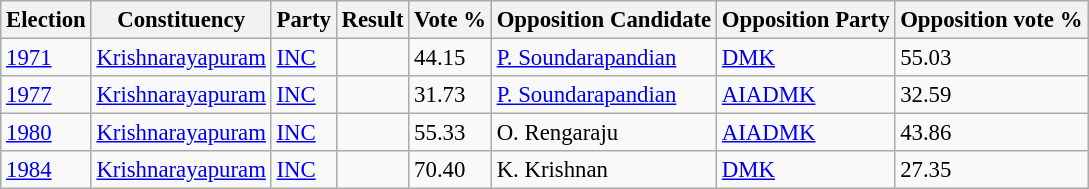<table class="sortable wikitable"style="font-size: 95%">
<tr>
<th>Election</th>
<th>Constituency</th>
<th>Party</th>
<th>Result</th>
<th>Vote %</th>
<th>Opposition Candidate</th>
<th>Opposition Party</th>
<th>Opposition vote %</th>
</tr>
<tr>
<td><a href='#'>1971</a></td>
<td><a href='#'>Krishnarayapuram</a></td>
<td><a href='#'>INC</a></td>
<td></td>
<td>44.15</td>
<td><a href='#'>P. Soundarapandian</a></td>
<td><a href='#'>DMK</a></td>
<td>55.03</td>
</tr>
<tr>
<td><a href='#'>1977</a></td>
<td><a href='#'>Krishnarayapuram</a></td>
<td><a href='#'>INC</a></td>
<td></td>
<td>31.73</td>
<td><a href='#'>P. Soundarapandian</a></td>
<td><a href='#'>AIADMK</a></td>
<td>32.59</td>
</tr>
<tr>
<td><a href='#'>1980</a></td>
<td><a href='#'>Krishnarayapuram</a></td>
<td><a href='#'>INC</a></td>
<td></td>
<td>55.33</td>
<td>O. Rengaraju</td>
<td><a href='#'>AIADMK</a></td>
<td>43.86</td>
</tr>
<tr>
<td><a href='#'>1984</a></td>
<td><a href='#'>Krishnarayapuram</a></td>
<td><a href='#'>INC</a></td>
<td></td>
<td>70.40</td>
<td>K. Krishnan</td>
<td><a href='#'>DMK</a></td>
<td>27.35</td>
</tr>
</table>
